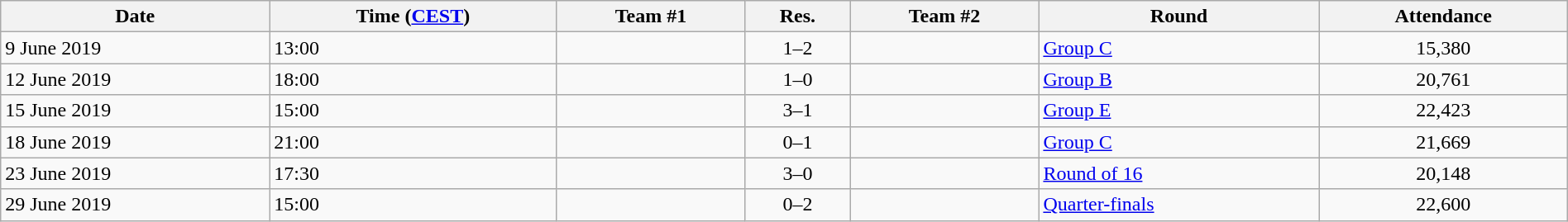<table class="wikitable" style="text-align:left; width:100%;">
<tr>
<th>Date</th>
<th>Time (<a href='#'>CEST</a>)</th>
<th>Team #1</th>
<th>Res.</th>
<th>Team #2</th>
<th>Round</th>
<th>Attendance</th>
</tr>
<tr>
<td>9 June 2019</td>
<td>13:00</td>
<td></td>
<td style="text-align:center;">1–2</td>
<td></td>
<td><a href='#'>Group C</a></td>
<td style="text-align:center;">15,380</td>
</tr>
<tr>
<td>12 June 2019</td>
<td>18:00</td>
<td></td>
<td style="text-align:center;">1–0</td>
<td></td>
<td><a href='#'>Group B</a></td>
<td style="text-align:center;">20,761</td>
</tr>
<tr>
<td>15 June 2019</td>
<td>15:00</td>
<td></td>
<td style="text-align:center;">3–1</td>
<td></td>
<td><a href='#'>Group E</a></td>
<td style="text-align:center;">22,423</td>
</tr>
<tr>
<td>18 June 2019</td>
<td>21:00</td>
<td></td>
<td style="text-align:center;">0–1</td>
<td></td>
<td><a href='#'>Group C</a></td>
<td style="text-align:center;">21,669</td>
</tr>
<tr>
<td>23 June 2019</td>
<td>17:30</td>
<td></td>
<td style="text-align:center;">3–0</td>
<td></td>
<td><a href='#'>Round of 16</a></td>
<td style="text-align:center;">20,148</td>
</tr>
<tr>
<td>29 June 2019</td>
<td>15:00</td>
<td></td>
<td style="text-align:center;">0–2</td>
<td></td>
<td><a href='#'>Quarter-finals</a></td>
<td style="text-align:center;">22,600</td>
</tr>
</table>
